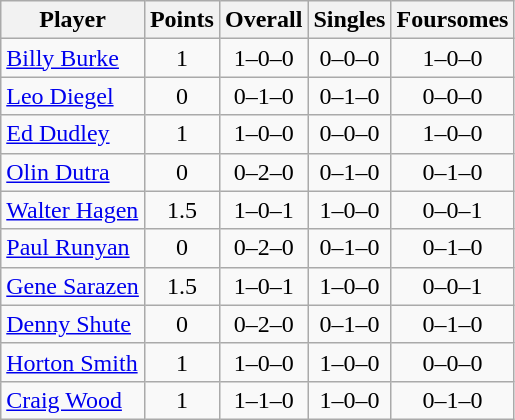<table class="wikitable sortable" style="text-align:center">
<tr>
<th>Player</th>
<th>Points</th>
<th>Overall</th>
<th>Singles</th>
<th>Foursomes</th>
</tr>
<tr>
<td align=left><a href='#'>Billy Burke</a></td>
<td>1</td>
<td>1–0–0</td>
<td>0–0–0</td>
<td>1–0–0</td>
</tr>
<tr>
<td align=left><a href='#'>Leo Diegel</a></td>
<td>0</td>
<td>0–1–0</td>
<td>0–1–0</td>
<td>0–0–0</td>
</tr>
<tr>
<td align=left><a href='#'>Ed Dudley</a></td>
<td>1</td>
<td>1–0–0</td>
<td>0–0–0</td>
<td>1–0–0</td>
</tr>
<tr>
<td align=left><a href='#'>Olin Dutra</a></td>
<td>0</td>
<td>0–2–0</td>
<td>0–1–0</td>
<td>0–1–0</td>
</tr>
<tr>
<td align=left><a href='#'>Walter Hagen</a></td>
<td>1.5</td>
<td>1–0–1</td>
<td>1–0–0</td>
<td>0–0–1</td>
</tr>
<tr>
<td align=left><a href='#'>Paul Runyan</a></td>
<td>0</td>
<td>0–2–0</td>
<td>0–1–0</td>
<td>0–1–0</td>
</tr>
<tr>
<td align=left><a href='#'>Gene Sarazen</a></td>
<td>1.5</td>
<td>1–0–1</td>
<td>1–0–0</td>
<td>0–0–1</td>
</tr>
<tr>
<td align=left><a href='#'>Denny Shute</a></td>
<td>0</td>
<td>0–2–0</td>
<td>0–1–0</td>
<td>0–1–0</td>
</tr>
<tr>
<td align=left><a href='#'>Horton Smith</a></td>
<td>1</td>
<td>1–0–0</td>
<td>1–0–0</td>
<td>0–0–0</td>
</tr>
<tr>
<td align=left><a href='#'>Craig Wood</a></td>
<td>1</td>
<td>1–1–0</td>
<td>1–0–0</td>
<td>0–1–0</td>
</tr>
</table>
